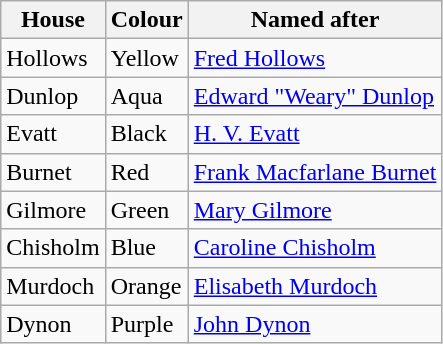<table class="wikitable">
<tr>
<th>House</th>
<th>Colour</th>
<th>Named after</th>
</tr>
<tr>
<td>Hollows</td>
<td>Yellow</td>
<td><a href='#'>Fred Hollows</a></td>
</tr>
<tr>
<td>Dunlop</td>
<td>Aqua</td>
<td><a href='#'>Edward "Weary" Dunlop</a></td>
</tr>
<tr>
<td>Evatt</td>
<td>Black</td>
<td><a href='#'>H. V. Evatt</a></td>
</tr>
<tr>
<td>Burnet</td>
<td>Red</td>
<td><a href='#'>Frank Macfarlane Burnet</a></td>
</tr>
<tr>
<td>Gilmore</td>
<td>Green</td>
<td><a href='#'>Mary Gilmore</a></td>
</tr>
<tr>
<td>Chisholm</td>
<td>Blue</td>
<td><a href='#'>Caroline Chisholm</a></td>
</tr>
<tr>
<td>Murdoch</td>
<td>Orange</td>
<td><a href='#'>Elisabeth Murdoch</a></td>
</tr>
<tr>
<td>Dynon</td>
<td>Purple</td>
<td><a href='#'>John Dynon</a></td>
</tr>
</table>
